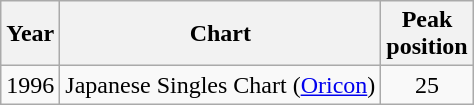<table class="wikitable sortable">
<tr>
<th>Year</th>
<th>Chart</th>
<th>Peak<br>position</th>
</tr>
<tr>
<td>1996</td>
<td>Japanese Singles Chart (<a href='#'>Oricon</a>)</td>
<td align="center">25</td>
</tr>
</table>
